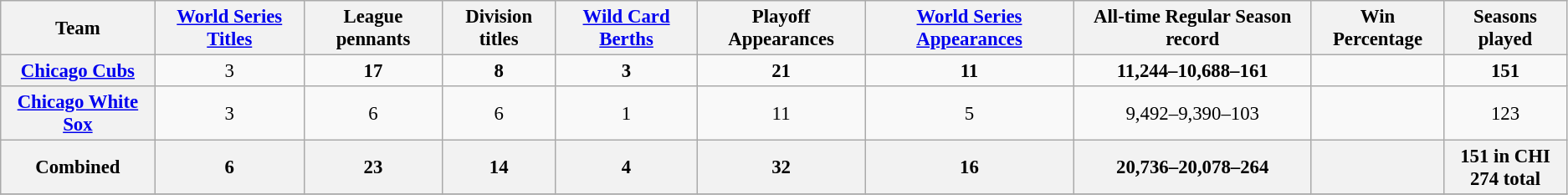<table class="wikitable" style="text-align:center;font-size:95%">
<tr>
<th>Team</th>
<th><a href='#'>World Series Titles</a></th>
<th>League pennants</th>
<th>Division titles</th>
<th><a href='#'>Wild Card Berths</a></th>
<th>Playoff Appearances</th>
<th><a href='#'>World Series Appearances</a></th>
<th>All-time Regular Season record</th>
<th>Win Percentage</th>
<th>Seasons played</th>
</tr>
<tr>
<th><a href='#'>Chicago Cubs</a></th>
<td>3</td>
<td><strong>17</strong></td>
<td><strong>8</strong></td>
<td><strong>3</strong></td>
<td><strong>21</strong></td>
<td><strong>11</strong></td>
<td><strong>11,244–10,688–161</strong></td>
<td><strong></strong></td>
<td><strong>151</strong></td>
</tr>
<tr>
<th><a href='#'>Chicago White Sox</a></th>
<td>3</td>
<td>6</td>
<td>6</td>
<td>1</td>
<td>11</td>
<td>5</td>
<td>9,492–9,390–103</td>
<td></td>
<td>123</td>
</tr>
<tr>
<th>Combined</th>
<th>6</th>
<th>23</th>
<th>14</th>
<th>4</th>
<th>32</th>
<th>16</th>
<th>20,736–20,078–264</th>
<th></th>
<th>151 in CHI<br>274 total</th>
</tr>
<tr>
</tr>
</table>
